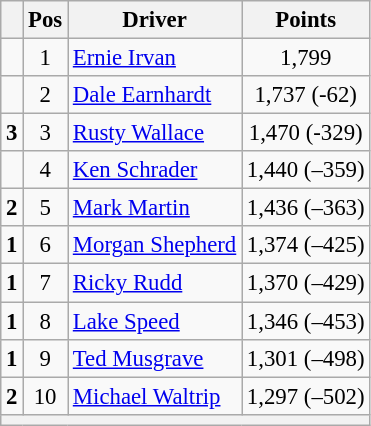<table class="wikitable" style="font-size: 95%;">
<tr>
<th></th>
<th>Pos</th>
<th>Driver</th>
<th>Points</th>
</tr>
<tr>
<td align="left"></td>
<td style="text-align:center;">1</td>
<td><a href='#'>Ernie Irvan</a></td>
<td style="text-align:center;">1,799</td>
</tr>
<tr>
<td align="left"></td>
<td style="text-align:center;">2</td>
<td><a href='#'>Dale Earnhardt</a></td>
<td style="text-align:center;">1,737 (-62)</td>
</tr>
<tr>
<td align="left"> <strong>3</strong></td>
<td style="text-align:center;">3</td>
<td><a href='#'>Rusty Wallace</a></td>
<td style="text-align:center;">1,470 (-329)</td>
</tr>
<tr>
<td align="left"></td>
<td style="text-align:center;">4</td>
<td><a href='#'>Ken Schrader</a></td>
<td style="text-align:center;">1,440 (–359)</td>
</tr>
<tr>
<td align="left"> <strong>2</strong></td>
<td style="text-align:center;">5</td>
<td><a href='#'>Mark Martin</a></td>
<td style="text-align:center;">1,436 (–363)</td>
</tr>
<tr>
<td align="left"> <strong>1</strong></td>
<td style="text-align:center;">6</td>
<td><a href='#'>Morgan Shepherd</a></td>
<td style="text-align:center;">1,374 (–425)</td>
</tr>
<tr>
<td align="left"> <strong>1</strong></td>
<td style="text-align:center;">7</td>
<td><a href='#'>Ricky Rudd</a></td>
<td style="text-align:center;">1,370 (–429)</td>
</tr>
<tr>
<td align="left"> <strong>1</strong></td>
<td style="text-align:center;">8</td>
<td><a href='#'>Lake Speed</a></td>
<td style="text-align:center;">1,346 (–453)</td>
</tr>
<tr>
<td align="left"> <strong>1</strong></td>
<td style="text-align:center;">9</td>
<td><a href='#'>Ted Musgrave</a></td>
<td style="text-align:center;">1,301 (–498)</td>
</tr>
<tr>
<td align="left"> <strong>2</strong></td>
<td style="text-align:center;">10</td>
<td><a href='#'>Michael Waltrip</a></td>
<td style="text-align:center;">1,297 (–502)</td>
</tr>
<tr class="sortbottom">
<th colspan="9"></th>
</tr>
</table>
